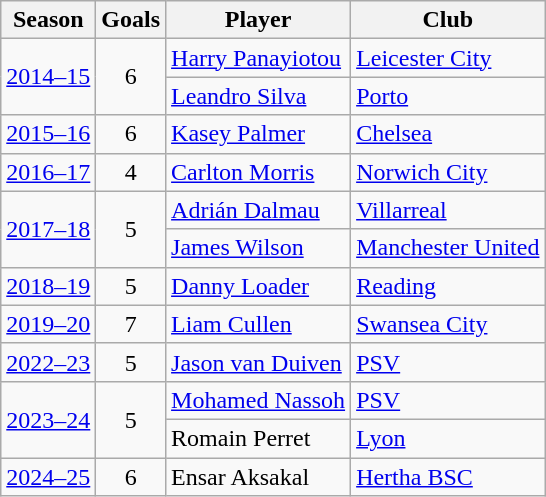<table class="wikitable" style="text-align:center;">
<tr>
<th>Season</th>
<th>Goals</th>
<th>Player</th>
<th>Club</th>
</tr>
<tr>
<td rowspan="2"><a href='#'>2014–15</a></td>
<td rowspan="2">6</td>
<td align="left"> <a href='#'>Harry Panayiotou</a></td>
<td align="left"> <a href='#'>Leicester City</a></td>
</tr>
<tr>
<td align="left"> <a href='#'>Leandro Silva</a></td>
<td align="left"> <a href='#'>Porto</a></td>
</tr>
<tr>
<td><a href='#'>2015–16</a></td>
<td>6</td>
<td align="left"> <a href='#'>Kasey Palmer</a></td>
<td align="left"> <a href='#'>Chelsea</a></td>
</tr>
<tr>
<td><a href='#'>2016–17</a></td>
<td>4</td>
<td align="left"> <a href='#'>Carlton Morris</a></td>
<td align="left"> <a href='#'>Norwich City</a></td>
</tr>
<tr>
<td rowspan="2"><a href='#'>2017–18</a></td>
<td rowspan="2">5</td>
<td align="left"> <a href='#'>Adrián Dalmau</a></td>
<td align="left"> <a href='#'>Villarreal</a></td>
</tr>
<tr>
<td align="left"> <a href='#'>James Wilson</a></td>
<td align="left"> <a href='#'>Manchester United</a></td>
</tr>
<tr>
<td><a href='#'>2018–19</a></td>
<td>5</td>
<td align="left"> <a href='#'>Danny Loader</a></td>
<td align="left"> <a href='#'>Reading</a></td>
</tr>
<tr>
<td><a href='#'>2019–20</a></td>
<td>7</td>
<td align="left"> <a href='#'>Liam Cullen</a></td>
<td align="left"> <a href='#'>Swansea City</a></td>
</tr>
<tr>
<td><a href='#'>2022–23</a></td>
<td>5</td>
<td align="left"> <a href='#'>Jason van Duiven</a></td>
<td align="left"> <a href='#'>PSV</a></td>
</tr>
<tr>
<td rowspan="2"><a href='#'>2023–24</a></td>
<td rowspan="2">5</td>
<td align="left"> <a href='#'>Mohamed Nassoh</a></td>
<td align="left"> <a href='#'>PSV</a></td>
</tr>
<tr>
<td align="left"> Romain Perret</td>
<td align="left"> <a href='#'>Lyon</a></td>
</tr>
<tr>
<td><a href='#'>2024–25</a></td>
<td>6</td>
<td align="left"> Ensar Aksakal</td>
<td align="left"> <a href='#'>Hertha BSC</a></td>
</tr>
</table>
